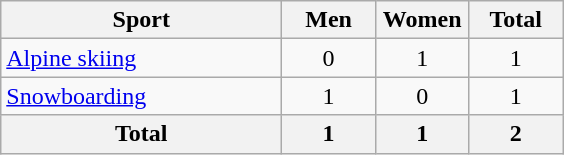<table class="wikitable sortable" style="text-align:center;">
<tr>
<th width=180>Sport</th>
<th width=55>Men</th>
<th width=55>Women</th>
<th width=55>Total</th>
</tr>
<tr>
<td align=left><a href='#'>Alpine skiing</a></td>
<td>0</td>
<td>1</td>
<td>1</td>
</tr>
<tr>
<td align=left><a href='#'>Snowboarding</a></td>
<td>1</td>
<td>0</td>
<td>1</td>
</tr>
<tr>
<th>Total</th>
<th>1</th>
<th>1</th>
<th>2</th>
</tr>
</table>
